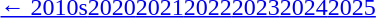<table id=toc class=toc summary=Contents>
<tr>
<th></th>
</tr>
<tr>
<td align=center><a href='#'>← 2010s</a><a href='#'>2020</a><a href='#'>2021</a><a href='#'>2022</a><a href='#'>2023</a><a href='#'>2024</a><a href='#'>2025</a></td>
</tr>
</table>
